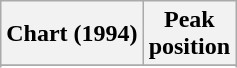<table class="wikitable sortable">
<tr>
<th align="left">Chart (1994)</th>
<th align="center">Peak<br>position</th>
</tr>
<tr>
</tr>
<tr>
</tr>
</table>
